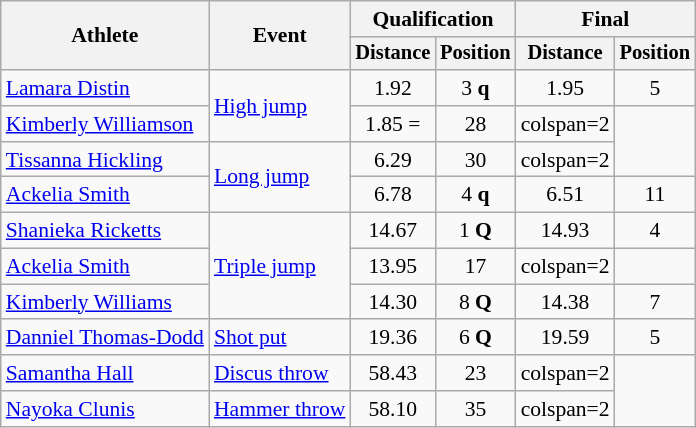<table class=wikitable style=font-size:90%>
<tr>
<th rowspan=2>Athlete</th>
<th rowspan=2>Event</th>
<th colspan=2>Qualification</th>
<th colspan=2>Final</th>
</tr>
<tr style=font-size:95%>
<th>Distance</th>
<th>Position</th>
<th>Distance</th>
<th>Position</th>
</tr>
<tr align=center>
<td align=left><a href='#'>Lamara Distin</a></td>
<td align=left rowspan=2><a href='#'>High jump</a></td>
<td>1.92</td>
<td>3 <strong>q</strong></td>
<td>1.95</td>
<td>5</td>
</tr>
<tr align=center>
<td align=left><a href='#'>Kimberly Williamson</a></td>
<td>1.85 =</td>
<td>28</td>
<td>colspan=2 </td>
</tr>
<tr align=center>
<td align=left><a href='#'>Tissanna Hickling</a></td>
<td align=left rowspan=2><a href='#'>Long jump</a></td>
<td>6.29</td>
<td>30</td>
<td>colspan=2 </td>
</tr>
<tr align=center>
<td align=left><a href='#'>Ackelia Smith</a></td>
<td>6.78</td>
<td>4 <strong>q</strong></td>
<td>6.51</td>
<td>11</td>
</tr>
<tr align=center>
<td align=left><a href='#'>Shanieka Ricketts</a></td>
<td align=left rowspan=3><a href='#'>Triple jump</a></td>
<td>14.67 </td>
<td>1 <strong>Q</strong></td>
<td>14.93</td>
<td>4</td>
</tr>
<tr align=center>
<td align=left><a href='#'>Ackelia Smith</a></td>
<td>13.95</td>
<td>17</td>
<td>colspan=2 </td>
</tr>
<tr align=center>
<td align=left><a href='#'>Kimberly Williams</a></td>
<td>14.30 </td>
<td>8 <strong>Q</strong></td>
<td>14.38</td>
<td>7</td>
</tr>
<tr align=center>
<td align=left><a href='#'>Danniel Thomas-Dodd</a></td>
<td align=left><a href='#'>Shot put</a></td>
<td>19.36</td>
<td>6 <strong>Q</strong></td>
<td>19.59</td>
<td>5</td>
</tr>
<tr align=center>
<td align=left><a href='#'>Samantha Hall</a></td>
<td align=left><a href='#'>Discus throw</a></td>
<td>58.43</td>
<td>23</td>
<td>colspan=2 </td>
</tr>
<tr align=center>
<td align=left><a href='#'>Nayoka Clunis</a></td>
<td align=left><a href='#'>Hammer throw</a></td>
<td>58.10</td>
<td>35</td>
<td>colspan=2 </td>
</tr>
</table>
